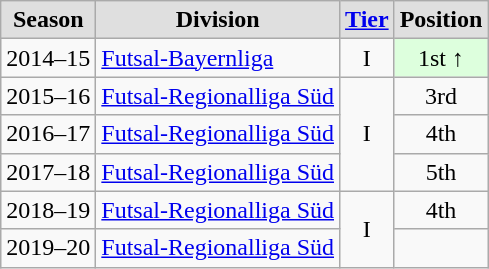<table class="wikitable">
<tr style="text-align:center; background:#dfdfdf;">
<td><strong>Season</strong></td>
<td><strong>Division</strong></td>
<td><strong><a href='#'>Tier</a></strong></td>
<td><strong>Position</strong></td>
</tr>
<tr style="text-align:center;">
<td>2014–15</td>
<td style="text-align:left;"><a href='#'>Futsal-Bayernliga</a></td>
<td>I</td>
<td style="background:#ddffdd">1st ↑</td>
</tr>
<tr style="text-align:center;">
<td>2015–16</td>
<td style="text-align:left;"><a href='#'>Futsal-Regionalliga Süd</a></td>
<td rowspan=3>I</td>
<td>3rd</td>
</tr>
<tr style="text-align:center;">
<td>2016–17</td>
<td style="text-align:left;"><a href='#'>Futsal-Regionalliga Süd</a></td>
<td>4th</td>
</tr>
<tr style="text-align:center;">
<td>2017–18</td>
<td style="text-align:left;"><a href='#'>Futsal-Regionalliga Süd</a></td>
<td>5th</td>
</tr>
<tr style="text-align:center;">
<td>2018–19</td>
<td style="text-align:left;"><a href='#'>Futsal-Regionalliga Süd</a></td>
<td rowspan=3>I</td>
<td>4th</td>
</tr>
<tr style="text-align:center;">
<td>2019–20</td>
<td style="text-align:left;"><a href='#'>Futsal-Regionalliga Süd</a></td>
<td></td>
</tr>
</table>
